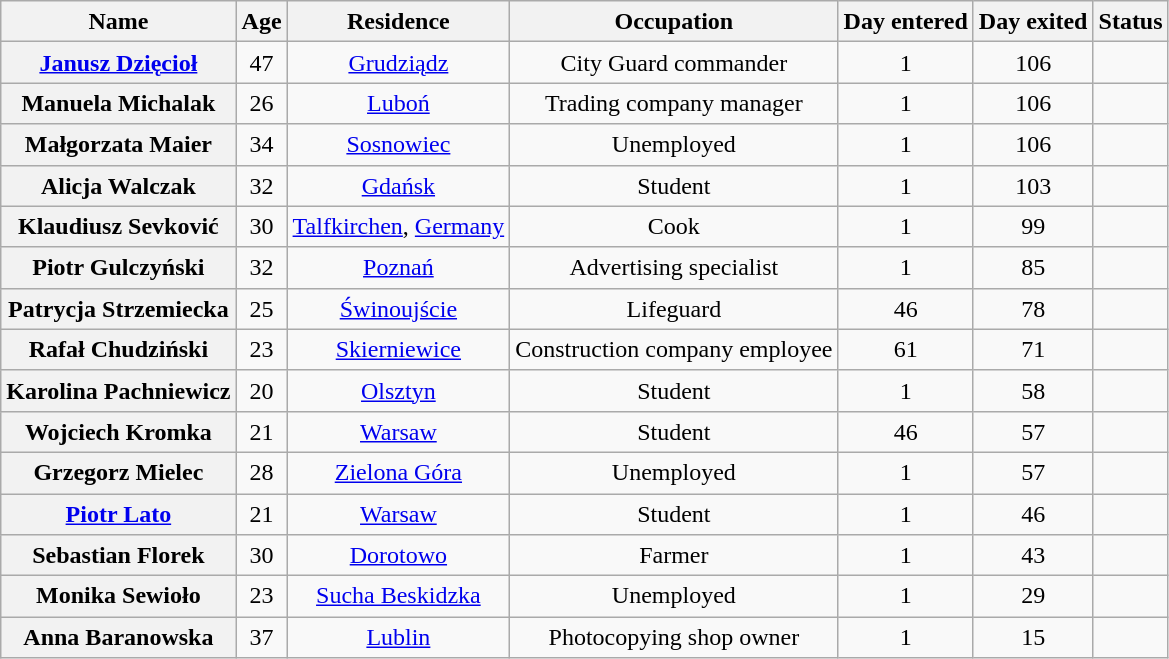<table class="wikitable sortable" style="text-align:center; line-height:20px; width:auto;">
<tr>
<th>Name</th>
<th>Age</th>
<th>Residence</th>
<th>Occupation</th>
<th>Day entered</th>
<th>Day exited</th>
<th>Status</th>
</tr>
<tr>
<th><a href='#'>Janusz Dzięcioł</a></th>
<td>47</td>
<td><a href='#'>Grudziądz</a></td>
<td>City Guard commander</td>
<td>1</td>
<td>106</td>
<td></td>
</tr>
<tr>
<th>Manuela Michalak</th>
<td>26</td>
<td><a href='#'>Luboń</a></td>
<td>Trading company manager</td>
<td>1</td>
<td>106</td>
<td></td>
</tr>
<tr>
<th>Małgorzata Maier</th>
<td>34</td>
<td><a href='#'>Sosnowiec</a></td>
<td>Unemployed</td>
<td>1</td>
<td>106</td>
<td></td>
</tr>
<tr>
<th>Alicja Walczak</th>
<td>32</td>
<td><a href='#'>Gdańsk</a></td>
<td>Student</td>
<td>1</td>
<td>103</td>
<td></td>
</tr>
<tr>
<th>Klaudiusz Sevković</th>
<td>30</td>
<td><a href='#'>Talfkirchen</a>, <a href='#'>Germany</a></td>
<td>Cook</td>
<td>1</td>
<td>99</td>
<td></td>
</tr>
<tr>
<th>Piotr Gulczyński</th>
<td>32</td>
<td><a href='#'>Poznań</a></td>
<td>Advertising specialist</td>
<td>1</td>
<td>85</td>
<td></td>
</tr>
<tr>
<th>Patrycja Strzemiecka</th>
<td>25</td>
<td><a href='#'>Świnoujście</a></td>
<td>Lifeguard</td>
<td>46</td>
<td>78</td>
<td></td>
</tr>
<tr>
<th>Rafał Chudziński</th>
<td>23</td>
<td><a href='#'>Skierniewice</a></td>
<td>Construction company employee</td>
<td>61</td>
<td>71</td>
<td></td>
</tr>
<tr>
<th>Karolina Pachniewicz</th>
<td>20</td>
<td><a href='#'>Olsztyn</a></td>
<td>Student</td>
<td>1</td>
<td>58</td>
<td></td>
</tr>
<tr>
<th>Wojciech Kromka</th>
<td>21</td>
<td><a href='#'>Warsaw</a></td>
<td>Student</td>
<td>46</td>
<td>57</td>
<td></td>
</tr>
<tr>
<th>Grzegorz Mielec</th>
<td>28</td>
<td><a href='#'>Zielona Góra</a></td>
<td>Unemployed</td>
<td>1</td>
<td>57</td>
<td></td>
</tr>
<tr>
<th><a href='#'>Piotr Lato</a></th>
<td>21</td>
<td><a href='#'>Warsaw</a></td>
<td>Student</td>
<td>1</td>
<td>46</td>
<td></td>
</tr>
<tr>
<th>Sebastian Florek</th>
<td>30</td>
<td><a href='#'>Dorotowo</a></td>
<td>Farmer</td>
<td>1</td>
<td>43</td>
<td></td>
</tr>
<tr>
<th>Monika Sewioło</th>
<td>23</td>
<td><a href='#'>Sucha Beskidzka</a></td>
<td>Unemployed</td>
<td>1</td>
<td>29</td>
<td></td>
</tr>
<tr>
<th>Anna Baranowska</th>
<td>37</td>
<td><a href='#'>Lublin</a></td>
<td>Photocopying shop owner</td>
<td>1</td>
<td>15</td>
<td></td>
</tr>
</table>
